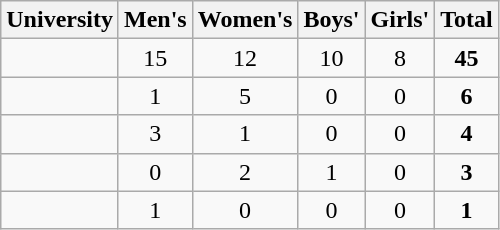<table class="wikitable">
<tr>
<th>University</th>
<th>Men's</th>
<th>Women's</th>
<th>Boys'</th>
<th>Girls'</th>
<th>Total</th>
</tr>
<tr align="center">
<td align="left"><strong></strong></td>
<td>15</td>
<td>12</td>
<td>10</td>
<td>8</td>
<td><strong>45</strong></td>
</tr>
<tr align="center">
<td align="left"><strong></strong></td>
<td>1</td>
<td>5</td>
<td>0</td>
<td>0</td>
<td><strong>6</strong></td>
</tr>
<tr align="center">
<td align="left"><strong></strong></td>
<td>3</td>
<td>1</td>
<td>0</td>
<td>0</td>
<td><strong>4</strong></td>
</tr>
<tr align="center">
<td align="left"><strong></strong></td>
<td>0</td>
<td>2</td>
<td>1</td>
<td>0</td>
<td><strong>3</strong></td>
</tr>
<tr align="center">
<td align="left"><strong></strong></td>
<td>1</td>
<td>0</td>
<td>0</td>
<td>0</td>
<td><strong>1</strong></td>
</tr>
</table>
